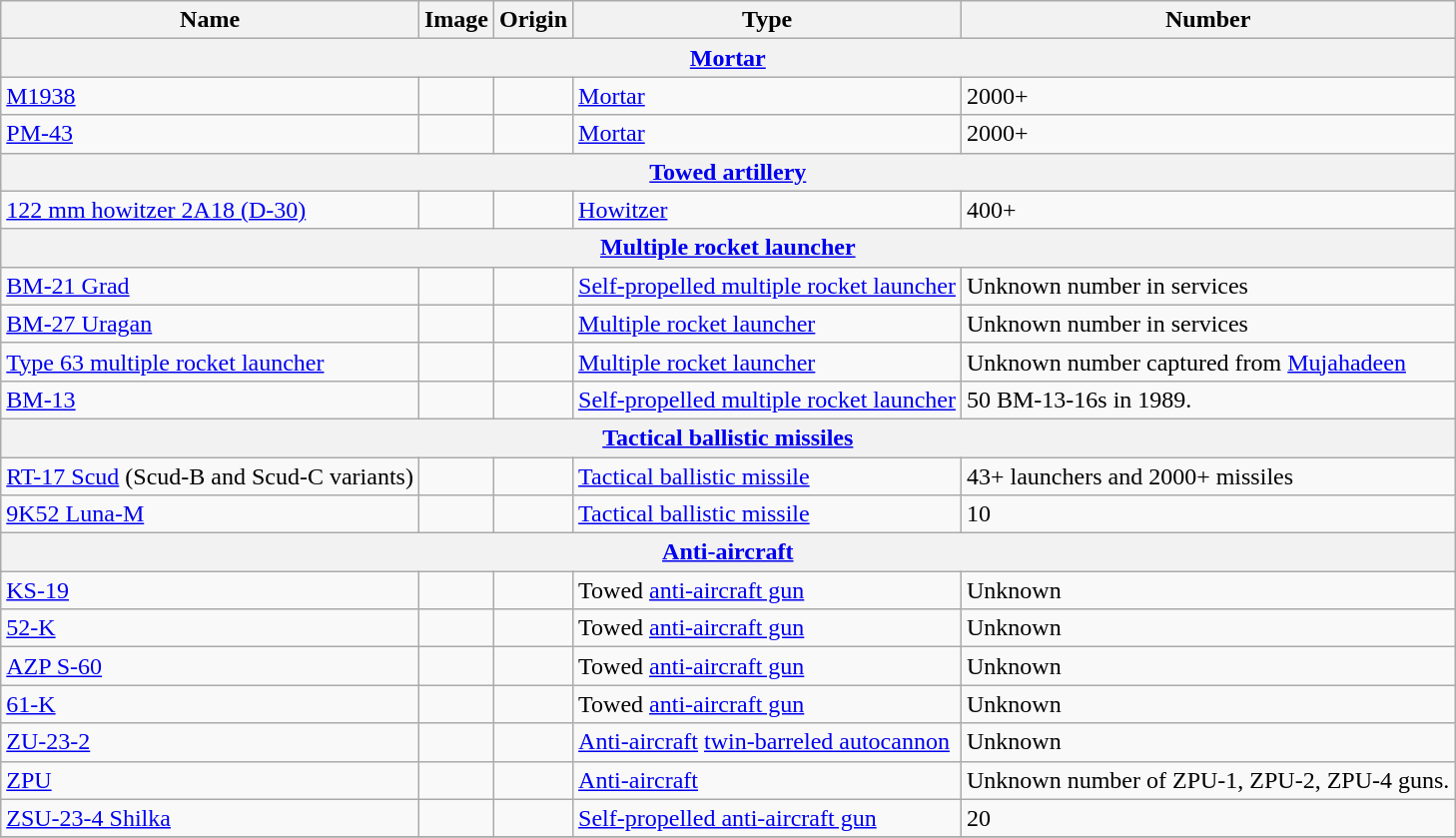<table class="wikitable">
<tr>
<th>Name</th>
<th>Image</th>
<th>Origin</th>
<th>Type</th>
<th>Number</th>
</tr>
<tr>
<th colspan="5"><a href='#'>Mortar</a></th>
</tr>
<tr>
<td><a href='#'>M1938</a></td>
<td></td>
<td></td>
<td><a href='#'>Mortar</a></td>
<td>2000+</td>
</tr>
<tr>
<td><a href='#'>PM-43</a></td>
<td></td>
<td></td>
<td><a href='#'>Mortar</a></td>
<td>2000+</td>
</tr>
<tr>
<th colspan="5"><a href='#'>Towed artillery</a></th>
</tr>
<tr>
<td><a href='#'>122 mm howitzer 2A18 (D-30)</a></td>
<td></td>
<td></td>
<td><a href='#'>Howitzer</a></td>
<td>400+</td>
</tr>
<tr>
<th colspan="5"><a href='#'>Multiple rocket launcher</a></th>
</tr>
<tr>
<td><a href='#'>BM-21 Grad</a></td>
<td></td>
<td></td>
<td><a href='#'>Self-propelled multiple rocket launcher</a></td>
<td>Unknown number in services</td>
</tr>
<tr>
<td><a href='#'>BM-27 Uragan</a></td>
<td></td>
<td></td>
<td><a href='#'>Multiple rocket launcher</a></td>
<td>Unknown number in services</td>
</tr>
<tr>
<td><a href='#'>Type 63 multiple rocket launcher</a></td>
<td></td>
<td></td>
<td><a href='#'>Multiple rocket launcher</a></td>
<td>Unknown number captured from <a href='#'>Mujahadeen</a></td>
</tr>
<tr>
<td><a href='#'>BM-13</a></td>
<td></td>
<td></td>
<td><a href='#'>Self-propelled multiple rocket launcher</a></td>
<td>50 BM-13-16s in 1989.</td>
</tr>
<tr>
<th colspan="5"><a href='#'>Tactical ballistic missiles</a></th>
</tr>
<tr>
<td><a href='#'>RT-17 Scud</a> (Scud-B and Scud-C variants)</td>
<td></td>
<td></td>
<td><a href='#'>Tactical ballistic missile</a></td>
<td>43+ launchers and 2000+ missiles</td>
</tr>
<tr>
<td><a href='#'>9K52 Luna-M</a></td>
<td></td>
<td></td>
<td><a href='#'>Tactical ballistic missile</a></td>
<td>10</td>
</tr>
<tr>
<th colspan="5"><a href='#'>Anti-aircraft</a></th>
</tr>
<tr>
<td><a href='#'>KS-19</a></td>
<td></td>
<td></td>
<td>Towed <a href='#'>anti-aircraft gun</a></td>
<td>Unknown</td>
</tr>
<tr>
<td><a href='#'>52-K</a></td>
<td></td>
<td></td>
<td>Towed <a href='#'>anti-aircraft gun</a></td>
<td>Unknown</td>
</tr>
<tr>
<td><a href='#'>AZP S-60</a></td>
<td></td>
<td></td>
<td>Towed <a href='#'>anti-aircraft gun</a></td>
<td>Unknown</td>
</tr>
<tr>
<td><a href='#'>61-K</a></td>
<td></td>
<td></td>
<td>Towed <a href='#'>anti-aircraft gun</a></td>
<td>Unknown</td>
</tr>
<tr>
<td><a href='#'>ZU-23-2</a></td>
<td></td>
<td></td>
<td><a href='#'>Anti-aircraft</a> <a href='#'>twin-barreled autocannon</a></td>
<td>Unknown</td>
</tr>
<tr>
<td><a href='#'>ZPU</a></td>
<td></td>
<td></td>
<td><a href='#'>Anti-aircraft</a></td>
<td>Unknown number of ZPU-1, ZPU-2, ZPU-4 guns.</td>
</tr>
<tr>
<td><a href='#'>ZSU-23-4 Shilka</a></td>
<td></td>
<td></td>
<td><a href='#'>Self-propelled anti-aircraft gun</a></td>
<td>20</td>
</tr>
<tr>
</tr>
</table>
